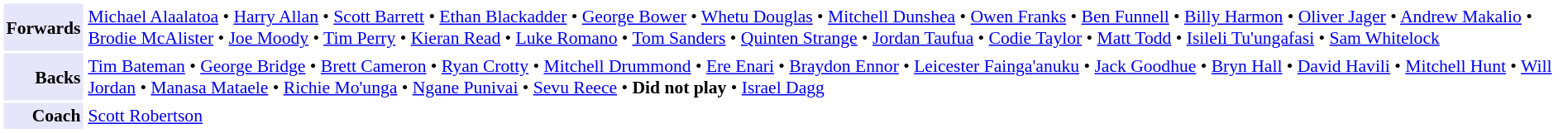<table cellpadding="2" style="border: 1px solid white; font-size:90%;">
<tr>
<td style="text-align:right;" bgcolor="lavender"><strong>Forwards</strong></td>
<td style="text-align:left;"><a href='#'>Michael Alaalatoa</a> • <a href='#'>Harry Allan</a> • <a href='#'>Scott Barrett</a> • <a href='#'>Ethan Blackadder</a> • <a href='#'>George Bower</a> • <a href='#'>Whetu Douglas</a> • <a href='#'>Mitchell Dunshea</a> • <a href='#'>Owen Franks</a> • <a href='#'>Ben Funnell</a> • <a href='#'>Billy Harmon</a> • <a href='#'>Oliver Jager</a> • <a href='#'>Andrew Makalio</a> • <a href='#'>Brodie McAlister</a> • <a href='#'>Joe Moody</a> • <a href='#'>Tim Perry</a> • <a href='#'>Kieran Read</a> • <a href='#'>Luke Romano</a> • <a href='#'>Tom Sanders</a> • <a href='#'>Quinten Strange</a> • <a href='#'>Jordan Taufua</a> • <a href='#'>Codie Taylor</a> • <a href='#'>Matt Todd</a> • <a href='#'>Isileli Tu'ungafasi</a> • <a href='#'>Sam Whitelock</a></td>
</tr>
<tr>
<td style="text-align:right;" bgcolor="lavender"><strong>Backs</strong></td>
<td style="text-align:left;"><a href='#'>Tim Bateman</a> • <a href='#'>George Bridge</a> • <a href='#'>Brett Cameron</a> • <a href='#'>Ryan Crotty</a> • <a href='#'>Mitchell Drummond</a> • <a href='#'>Ere Enari</a> • <a href='#'>Braydon Ennor</a> • <a href='#'>Leicester Fainga'anuku</a> • <a href='#'>Jack Goodhue</a> • <a href='#'>Bryn Hall</a> • <a href='#'>David Havili</a> • <a href='#'>Mitchell Hunt</a> • <a href='#'>Will Jordan</a> • <a href='#'>Manasa Mataele</a> • <a href='#'>Richie Mo'unga</a> • <a href='#'>Ngane Punivai</a> • <a href='#'>Sevu Reece</a> • <strong>Did not play</strong> • <a href='#'>Israel Dagg</a></td>
</tr>
<tr>
<td style="text-align:right;" bgcolor="lavender"><strong>Coach</strong></td>
<td style="text-align:left;"><a href='#'>Scott Robertson</a></td>
</tr>
</table>
